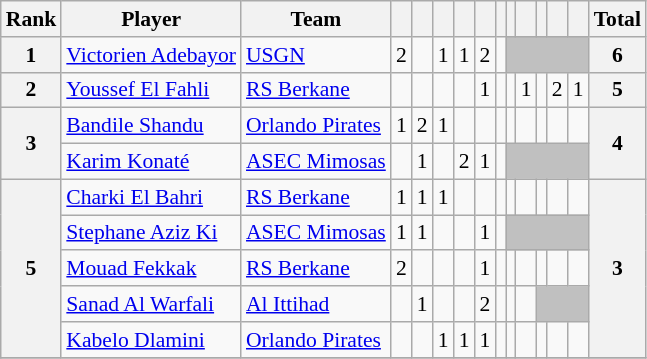<table class="wikitable" style="text-align:center; font-size:90%">
<tr>
<th>Rank</th>
<th>Player</th>
<th>Team</th>
<th></th>
<th></th>
<th></th>
<th></th>
<th></th>
<th></th>
<th></th>
<th></th>
<th></th>
<th></th>
<th></th>
<th>Total</th>
</tr>
<tr>
<th rowspan=1>1</th>
<td align=left> <a href='#'>Victorien Adebayor</a></td>
<td align=left> <a href='#'>USGN</a></td>
<td>2</td>
<td></td>
<td>1</td>
<td>1</td>
<td>2</td>
<td></td>
<td bgcolor=silver colspan=5></td>
<th rowspan=1>6</th>
</tr>
<tr>
<th rowspan=1>2</th>
<td align=left> <a href='#'>Youssef El Fahli</a></td>
<td align=left> <a href='#'>RS Berkane</a></td>
<td></td>
<td></td>
<td></td>
<td></td>
<td>1</td>
<td></td>
<td></td>
<td>1</td>
<td></td>
<td>2</td>
<td>1</td>
<th rowspan=1>5</th>
</tr>
<tr>
<th rowspan=2>3</th>
<td align=left> <a href='#'>Bandile Shandu</a></td>
<td align=left> <a href='#'>Orlando Pirates</a></td>
<td>1</td>
<td>2</td>
<td>1</td>
<td></td>
<td></td>
<td></td>
<td></td>
<td></td>
<td></td>
<td></td>
<td></td>
<th rowspan=2>4</th>
</tr>
<tr>
<td align=left> <a href='#'>Karim Konaté</a></td>
<td align=left> <a href='#'>ASEC Mimosas</a></td>
<td></td>
<td>1</td>
<td></td>
<td>2</td>
<td>1</td>
<td></td>
<td bgcolor=silver colspan=5></td>
</tr>
<tr>
<th rowspan=5>5</th>
<td align=left> <a href='#'>Charki El Bahri</a></td>
<td align=left> <a href='#'>RS Berkane</a></td>
<td>1</td>
<td>1</td>
<td>1</td>
<td></td>
<td></td>
<td></td>
<td></td>
<td></td>
<td></td>
<td></td>
<td></td>
<th rowspan=5>3</th>
</tr>
<tr>
<td align=left> <a href='#'>Stephane Aziz Ki</a></td>
<td align=left> <a href='#'>ASEC Mimosas</a></td>
<td>1</td>
<td>1</td>
<td></td>
<td></td>
<td>1</td>
<td></td>
<td bgcolor=silver colspan=5></td>
</tr>
<tr>
<td align=left> <a href='#'>Mouad Fekkak</a></td>
<td align=left> <a href='#'>RS Berkane</a></td>
<td>2</td>
<td></td>
<td></td>
<td></td>
<td>1</td>
<td></td>
<td></td>
<td></td>
<td></td>
<td></td>
<td></td>
</tr>
<tr>
<td align=left> <a href='#'>Sanad Al Warfali</a></td>
<td align=left> <a href='#'>Al Ittihad</a></td>
<td></td>
<td>1</td>
<td></td>
<td></td>
<td>2</td>
<td></td>
<td></td>
<td></td>
<td bgcolor=silver colspan=3></td>
</tr>
<tr>
<td align=left> <a href='#'>Kabelo Dlamini</a></td>
<td align=left> <a href='#'>Orlando Pirates</a></td>
<td></td>
<td></td>
<td>1</td>
<td>1</td>
<td>1</td>
<td></td>
<td></td>
<td></td>
<td></td>
<td></td>
<td></td>
</tr>
<tr>
</tr>
</table>
